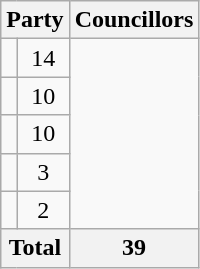<table class="wikitable">
<tr>
<th colspan=2>Party</th>
<th>Councillors</th>
</tr>
<tr>
<td></td>
<td align=center>14</td>
</tr>
<tr>
<td></td>
<td align=center>10</td>
</tr>
<tr>
<td></td>
<td align=center>10</td>
</tr>
<tr>
<td></td>
<td align=center>3</td>
</tr>
<tr>
<td></td>
<td align=center>2</td>
</tr>
<tr>
<th colspan=2>Total</th>
<th align=center>39</th>
</tr>
</table>
